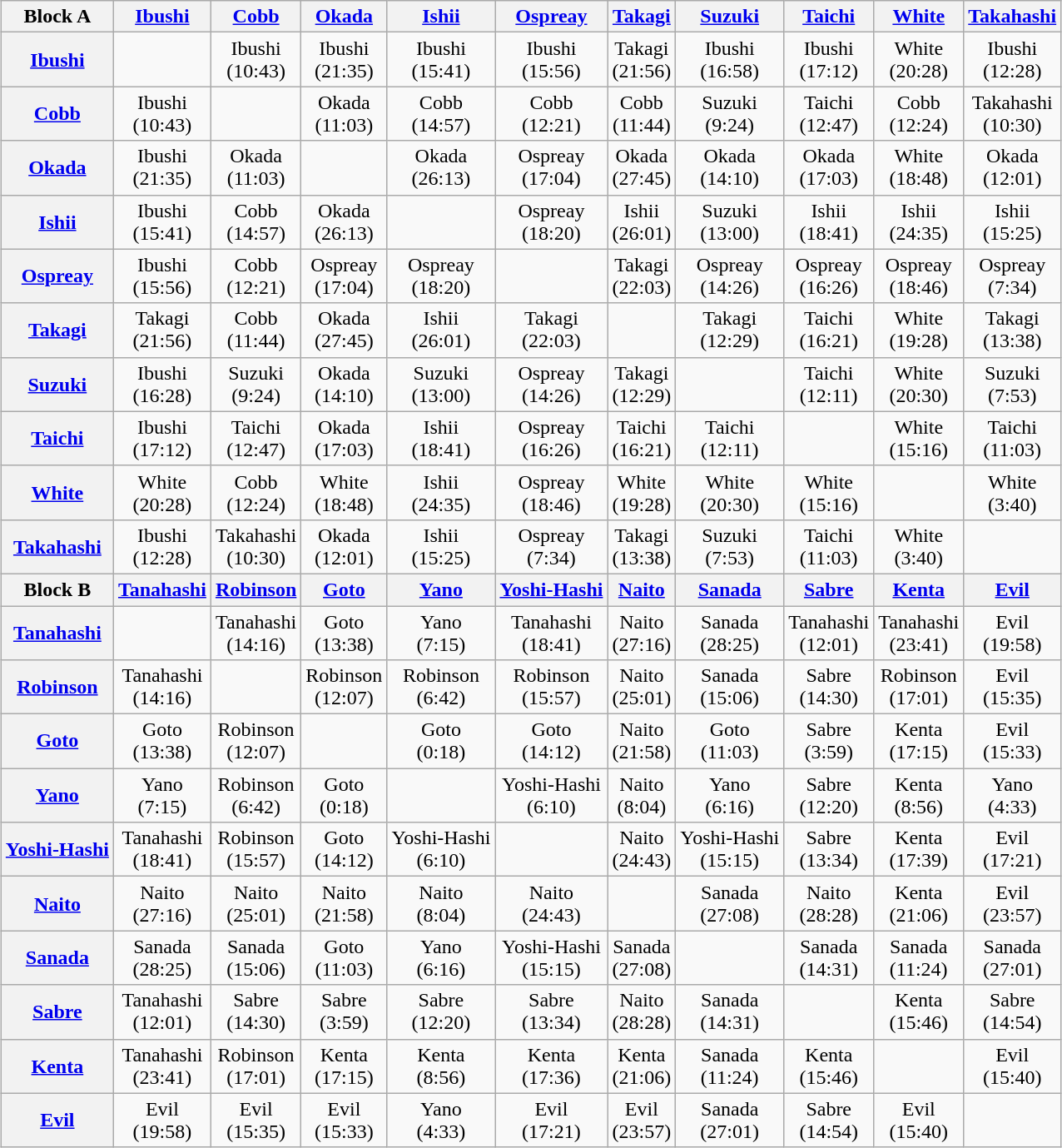<table class="wikitable" align="center" style="margin: 1em auto 1em auto">
<tr>
<th>Block A</th>
<th><a href='#'>Ibushi</a></th>
<th><a href='#'>Cobb</a></th>
<th><a href='#'>Okada</a></th>
<th><a href='#'>Ishii</a></th>
<th><a href='#'>Ospreay</a></th>
<th><a href='#'>Takagi</a></th>
<th><a href='#'>Suzuki</a></th>
<th><a href='#'>Taichi</a></th>
<th><a href='#'>White</a></th>
<th><a href='#'>Takahashi</a></th>
</tr>
<tr align="center">
<th><a href='#'>Ibushi</a></th>
<td></td>
<td>Ibushi<br>(10:43)</td>
<td>Ibushi<br>(21:35)</td>
<td>Ibushi<br>(15:41)</td>
<td>Ibushi<br>(15:56)</td>
<td>Takagi<br>(21:56)</td>
<td>Ibushi<br>(16:58)</td>
<td>Ibushi <br>(17:12)</td>
<td>White<br>(20:28)</td>
<td>Ibushi<br>(12:28)</td>
</tr>
<tr align="center">
<th><a href='#'>Cobb</a></th>
<td>Ibushi<br>(10:43)</td>
<td></td>
<td>Okada<br>(11:03)</td>
<td>Cobb<br>(14:57)</td>
<td>Cobb<br>(12:21)</td>
<td>Cobb<br>(11:44)</td>
<td>Suzuki<br>(9:24)</td>
<td>Taichi<br>(12:47)</td>
<td>Cobb<br>(12:24)</td>
<td>Takahashi<br>(10:30)</td>
</tr>
<tr align="center">
<th><a href='#'>Okada</a></th>
<td>Ibushi<br>(21:35)</td>
<td>Okada<br>(11:03)</td>
<td></td>
<td>Okada<br>(26:13)</td>
<td>Ospreay<br>(17:04)</td>
<td>Okada<br>(27:45)</td>
<td>Okada<br>(14:10)</td>
<td>Okada<br>(17:03)</td>
<td>White<br>(18:48)</td>
<td>Okada<br>(12:01)</td>
</tr>
<tr align="center">
<th><a href='#'>Ishii</a></th>
<td>Ibushi<br>(15:41)</td>
<td>Cobb<br>(14:57)</td>
<td>Okada<br>(26:13)</td>
<td></td>
<td>Ospreay<br>(18:20)</td>
<td>Ishii<br>(26:01)</td>
<td>Suzuki<br>(13:00)</td>
<td>Ishii<br>(18:41)</td>
<td>Ishii <br>(24:35)</td>
<td>Ishii<br>(15:25)</td>
</tr>
<tr align="center">
<th><a href='#'>Ospreay</a></th>
<td>Ibushi<br>(15:56)</td>
<td>Cobb<br>(12:21)</td>
<td>Ospreay <br>(17:04)</td>
<td>Ospreay<br>(18:20)</td>
<td></td>
<td>Takagi<br>(22:03)</td>
<td>Ospreay<br>(14:26)</td>
<td>Ospreay<br>(16:26)</td>
<td>Ospreay<br>(18:46)</td>
<td>Ospreay<br>(7:34)</td>
</tr>
<tr align="center">
<th><a href='#'>Takagi</a></th>
<td>Takagi<br>(21:56)</td>
<td>Cobb<br>(11:44)</td>
<td>Okada<br>(27:45)</td>
<td>Ishii<br>(26:01)</td>
<td>Takagi<br>(22:03)</td>
<td></td>
<td>Takagi<br>(12:29)</td>
<td>Taichi<br>(16:21)</td>
<td>White<br>(19:28)</td>
<td>Takagi<br>(13:38)</td>
</tr>
<tr align="center">
<th><a href='#'>Suzuki</a></th>
<td>Ibushi<br>(16:28)</td>
<td>Suzuki<br>(9:24)</td>
<td>Okada<br>(14:10)</td>
<td>Suzuki<br>(13:00)</td>
<td>Ospreay<br>(14:26)</td>
<td>Takagi<br>(12:29)</td>
<td></td>
<td>Taichi<br>(12:11)</td>
<td>White<br>(20:30)</td>
<td>Suzuki<br>(7:53)</td>
</tr>
<tr align="center">
<th><a href='#'>Taichi</a></th>
<td>Ibushi <br>(17:12)</td>
<td>Taichi<br>(12:47)</td>
<td>Okada<br>(17:03)</td>
<td>Ishii<br>(18:41)</td>
<td>Ospreay<br>(16:26)</td>
<td>Taichi<br>(16:21)</td>
<td>Taichi<br>(12:11)</td>
<td></td>
<td>White<br>(15:16)</td>
<td>Taichi<br>(11:03)</td>
</tr>
<tr align="center">
<th><a href='#'>White</a></th>
<td>White<br>(20:28)</td>
<td>Cobb<br>(12:24)</td>
<td>White<br>(18:48)</td>
<td>Ishii <br>(24:35)</td>
<td>Ospreay<br>(18:46)</td>
<td>White<br>(19:28)</td>
<td>White<br>(20:30)</td>
<td>White<br>(15:16)</td>
<td></td>
<td>White<br>(3:40)</td>
</tr>
<tr align="center">
<th><a href='#'>Takahashi</a></th>
<td>Ibushi<br>(12:28)</td>
<td>Takahashi<br>(10:30)</td>
<td>Okada<br>(12:01)</td>
<td>Ishii<br>(15:25)</td>
<td>Ospreay<br>(7:34)</td>
<td>Takagi <br>(13:38)</td>
<td>Suzuki<br>(7:53)</td>
<td>Taichi<br>(11:03)</td>
<td>White<br>(3:40)</td>
<td></td>
</tr>
<tr align="center">
<th>Block B</th>
<th><a href='#'>Tanahashi</a></th>
<th><a href='#'>Robinson</a></th>
<th><a href='#'>Goto</a></th>
<th><a href='#'>Yano</a></th>
<th><a href='#'>Yoshi-Hashi</a></th>
<th><a href='#'>Naito</a></th>
<th><a href='#'>Sanada</a></th>
<th><a href='#'>Sabre</a></th>
<th><a href='#'>Kenta</a></th>
<th><a href='#'>Evil</a></th>
</tr>
<tr align="center">
<th><a href='#'>Tanahashi</a></th>
<td></td>
<td>Tanahashi<br>(14:16)</td>
<td>Goto<br>(13:38)</td>
<td>Yano<br>(7:15)</td>
<td>Tanahashi<br>(18:41)</td>
<td>Naito<br>(27:16)</td>
<td>Sanada<br>(28:25)</td>
<td>Tanahashi<br>(12:01)</td>
<td>Tanahashi<br>(23:41)</td>
<td>Evil<br>(19:58)</td>
</tr>
<tr align="center">
<th><a href='#'>Robinson</a></th>
<td>Tanahashi<br>(14:16)</td>
<td></td>
<td>Robinson<br>(12:07)</td>
<td>Robinson<br>(6:42)</td>
<td>Robinson<br>(15:57)</td>
<td>Naito<br>(25:01)</td>
<td>Sanada<br>(15:06)</td>
<td>Sabre<br>(14:30)</td>
<td>Robinson<br>(17:01)</td>
<td>Evil<br>(15:35)</td>
</tr>
<tr align="center">
<th><a href='#'>Goto</a></th>
<td>Goto<br>(13:38)</td>
<td>Robinson<br>(12:07)</td>
<td></td>
<td>Goto<br>(0:18)</td>
<td>Goto<br>(14:12)</td>
<td>Naito<br>(21:58)</td>
<td>Goto<br>(11:03)</td>
<td>Sabre<br>(3:59)</td>
<td>Kenta<br>(17:15)</td>
<td>Evil<br>(15:33)</td>
</tr>
<tr align="center">
<th><a href='#'>Yano</a></th>
<td>Yano<br>(7:15)</td>
<td>Robinson<br>(6:42)</td>
<td>Goto<br>(0:18)</td>
<td></td>
<td>Yoshi-Hashi<br>(6:10)</td>
<td>Naito<br>(8:04)</td>
<td>Yano<br>(6:16)</td>
<td>Sabre<br>(12:20)</td>
<td>Kenta<br>(8:56)</td>
<td>Yano<br>(4:33)</td>
</tr>
<tr align="center">
<th><a href='#'>Yoshi-Hashi</a></th>
<td>Tanahashi<br>(18:41)</td>
<td>Robinson<br>(15:57)</td>
<td>Goto<br>(14:12)</td>
<td>Yoshi-Hashi<br>(6:10)</td>
<td></td>
<td>Naito<br>(24:43)</td>
<td>Yoshi-Hashi<br>(15:15)</td>
<td>Sabre<br>(13:34)</td>
<td>Kenta<br>(17:39)</td>
<td>Evil<br>(17:21)</td>
</tr>
<tr align="center">
<th><a href='#'>Naito</a></th>
<td>Naito<br>(27:16)</td>
<td>Naito<br>(25:01)</td>
<td>Naito<br>(21:58)</td>
<td>Naito<br>(8:04)</td>
<td>Naito<br>(24:43)</td>
<td></td>
<td>Sanada<br>(27:08)</td>
<td>Naito<br>(28:28)</td>
<td>Kenta<br>(21:06)</td>
<td>Evil<br>(23:57)</td>
</tr>
<tr align="center">
<th><a href='#'>Sanada</a></th>
<td>Sanada<br>(28:25)</td>
<td>Sanada<br>(15:06)</td>
<td>Goto<br>(11:03)</td>
<td>Yano<br>(6:16)</td>
<td>Yoshi-Hashi<br>(15:15)</td>
<td>Sanada<br>(27:08)</td>
<td></td>
<td>Sanada<br>(14:31)</td>
<td>Sanada<br>(11:24)</td>
<td>Sanada<br>(27:01)</td>
</tr>
<tr align="center">
<th><a href='#'>Sabre</a></th>
<td>Tanahashi<br>(12:01)</td>
<td>Sabre<br>(14:30)</td>
<td>Sabre<br>(3:59)</td>
<td>Sabre<br>(12:20)</td>
<td>Sabre<br>(13:34)</td>
<td>Naito<br>(28:28)</td>
<td>Sanada<br>(14:31)</td>
<td></td>
<td>Kenta<br>(15:46)</td>
<td>Sabre<br>(14:54)</td>
</tr>
<tr align="center">
<th><a href='#'>Kenta</a></th>
<td>Tanahashi<br>(23:41)</td>
<td>Robinson<br>(17:01)</td>
<td>Kenta<br>(17:15)</td>
<td>Kenta <br>(8:56)</td>
<td>Kenta<br>(17:36)</td>
<td>Kenta<br>(21:06)</td>
<td>Sanada<br>(11:24)</td>
<td>Kenta<br>(15:46)</td>
<td></td>
<td>Evil<br>(15:40)</td>
</tr>
<tr align="center">
<th><a href='#'>Evil</a></th>
<td>Evil<br>(19:58)</td>
<td>Evil<br>(15:35)</td>
<td>Evil<br>(15:33)</td>
<td>Yano<br>(4:33)</td>
<td>Evil<br>(17:21)</td>
<td>Evil<br>(23:57)</td>
<td>Sanada<br>(27:01)</td>
<td>Sabre<br>(14:54)</td>
<td>Evil<br>(15:40)</td>
<td></td>
</tr>
</table>
